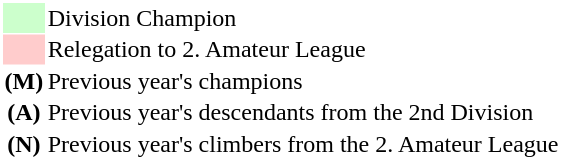<table style="border: 1px solid #ffffff; background-color: #ffffff" cellspacing="1" cellpadding="1">
<tr>
<td bgcolor="#ccffcc" width="20"></td>
<td>Division Champion</td>
</tr>
<tr>
<td bgcolor="#ffcccc"></td>
<td>Relegation to 2. Amateur League</td>
</tr>
<tr>
<th>(M)</th>
<td>Previous year's champions</td>
</tr>
<tr>
<th>(A)</th>
<td>Previous year's descendants from the 2nd Division</td>
</tr>
<tr>
<th>(N)</th>
<td>Previous year's climbers from the 2. Amateur League</td>
</tr>
</table>
